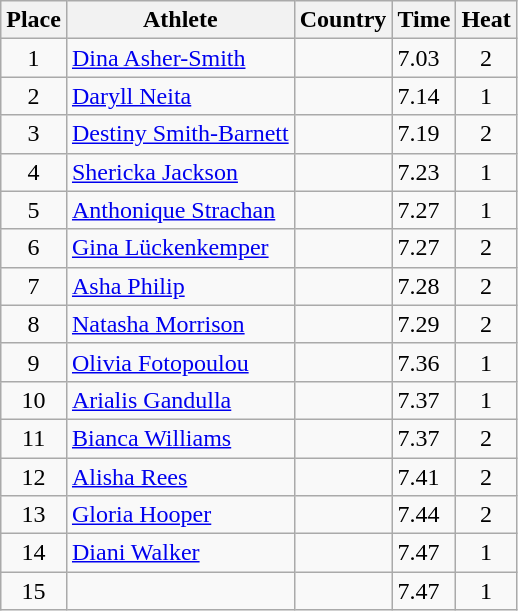<table class="wikitable">
<tr>
<th>Place</th>
<th>Athlete</th>
<th>Country</th>
<th>Time</th>
<th>Heat</th>
</tr>
<tr>
<td align=center>1</td>
<td><a href='#'>Dina Asher-Smith</a></td>
<td></td>
<td>7.03</td>
<td align=center>2</td>
</tr>
<tr>
<td align=center>2</td>
<td><a href='#'>Daryll Neita</a></td>
<td></td>
<td>7.14</td>
<td align=center>1</td>
</tr>
<tr>
<td align=center>3</td>
<td><a href='#'>Destiny Smith-Barnett</a></td>
<td></td>
<td>7.19</td>
<td align=center>2</td>
</tr>
<tr>
<td align=center>4</td>
<td><a href='#'>Shericka Jackson</a></td>
<td></td>
<td>7.23</td>
<td align=center>1</td>
</tr>
<tr>
<td align=center>5</td>
<td><a href='#'>Anthonique Strachan</a></td>
<td></td>
<td>7.27</td>
<td align=center>1</td>
</tr>
<tr>
<td align=center>6</td>
<td><a href='#'>Gina Lückenkemper</a></td>
<td></td>
<td>7.27</td>
<td align=center>2</td>
</tr>
<tr>
<td align=center>7</td>
<td><a href='#'>Asha Philip</a></td>
<td></td>
<td>7.28</td>
<td align=center>2</td>
</tr>
<tr>
<td align=center>8</td>
<td><a href='#'>Natasha Morrison</a></td>
<td></td>
<td>7.29</td>
<td align=center>2</td>
</tr>
<tr>
<td align=center>9</td>
<td><a href='#'>Olivia Fotopoulou</a></td>
<td></td>
<td>7.36</td>
<td align=center>1</td>
</tr>
<tr>
<td align=center>10</td>
<td><a href='#'>Arialis Gandulla</a></td>
<td></td>
<td>7.37</td>
<td align=center>1</td>
</tr>
<tr>
<td align=center>11</td>
<td><a href='#'>Bianca Williams</a></td>
<td></td>
<td>7.37</td>
<td align=center>2</td>
</tr>
<tr>
<td align=center>12</td>
<td><a href='#'>Alisha Rees</a></td>
<td></td>
<td>7.41</td>
<td align=center>2</td>
</tr>
<tr>
<td align=center>13</td>
<td><a href='#'>Gloria Hooper</a></td>
<td></td>
<td>7.44</td>
<td align=center>2</td>
</tr>
<tr>
<td align=center>14</td>
<td><a href='#'>Diani Walker</a></td>
<td></td>
<td>7.47</td>
<td align=center>1</td>
</tr>
<tr>
<td align=center>15</td>
<td></td>
<td></td>
<td>7.47</td>
<td align=center>1</td>
</tr>
</table>
